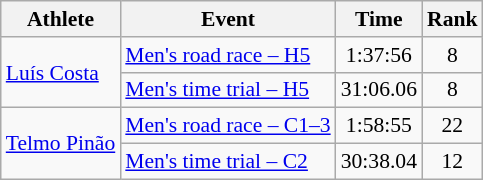<table class="wikitable" style="font-size:90%; text-align:center;">
<tr>
<th>Athlete</th>
<th>Event</th>
<th>Time</th>
<th>Rank</th>
</tr>
<tr>
<td align=left rowspan=2><a href='#'>Luís Costa</a></td>
<td align=left><a href='#'>Men's road race – H5</a></td>
<td>1:37:56</td>
<td>8</td>
</tr>
<tr>
<td align=left><a href='#'>Men's time trial – H5</a></td>
<td>31:06.06</td>
<td>8</td>
</tr>
<tr>
<td align=left rowspan=2><a href='#'>Telmo Pinão</a></td>
<td align=left><a href='#'>Men's road race – C1–3</a></td>
<td>1:58:55</td>
<td>22</td>
</tr>
<tr>
<td align=left><a href='#'>Men's time trial – C2</a></td>
<td>30:38.04</td>
<td>12</td>
</tr>
</table>
